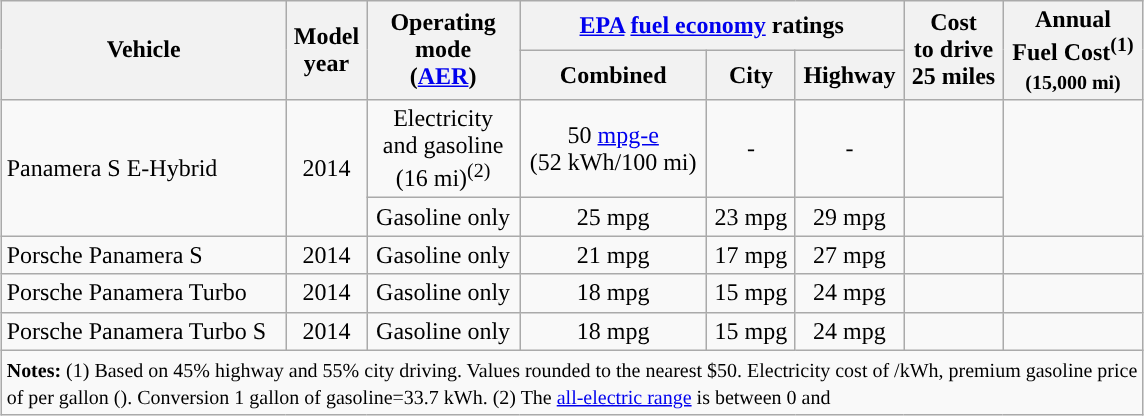<table class="wikitable" style="margin: 1em auto 1em auto">
<tr>
<th rowspan="2">Vehicle</th>
<th rowspan="2">Model<br>year</th>
<th rowspan="2">Operating<br>mode<br>(<a href='#'>AER</a>)</th>
<th colspan="3"><a href='#'>EPA</a> <a href='#'>fuel economy</a> ratings</th>
<th rowspan="2">Cost<br> to drive<br>25 miles</th>
<th rowspan="2">Annual <br>Fuel Cost<sup>(1)</sup><br><small>(15,000 mi)</small></th>
</tr>
<tr style="text-align:center;">
<th>Combined</th>
<th>City</th>
<th>Highway</th>
</tr>
<tr style="text-align:center;">
<td rowspan="2" align=left>Panamera S E-Hybrid</td>
<td rowspan="2">2014</td>
<td>Electricity <br>and gasoline<br>(16 mi)<sup>(2)</sup></td>
<td>50 <a href='#'>mpg-e</a><br>(52 kWh/100 mi)</td>
<td>-</td>
<td>-</td>
<td></td>
<td rowspan="2"></td>
</tr>
<tr style="text-align:center;">
<td>Gasoline only</td>
<td>25 mpg</td>
<td>23 mpg</td>
<td>29 mpg</td>
<td></td>
</tr>
<tr style="text-align:center;">
<td align=left>Porsche Panamera S</td>
<td>2014</td>
<td>Gasoline only</td>
<td>21 mpg</td>
<td>17 mpg</td>
<td>27 mpg</td>
<td></td>
<td></td>
</tr>
<tr style="text-align:center;">
<td align=left>Porsche Panamera Turbo</td>
<td>2014</td>
<td>Gasoline only</td>
<td>18 mpg</td>
<td>15 mpg</td>
<td>24 mpg</td>
<td></td>
<td></td>
</tr>
<tr style="text-align:center;">
<td align=left>Porsche Panamera Turbo S</td>
<td>2014</td>
<td>Gasoline only</td>
<td>18 mpg</td>
<td>15 mpg</td>
<td>24 mpg</td>
<td></td>
<td></td>
</tr>
<tr>
<td colspan="8" style="text-align:left;"><small><strong>Notes:</strong> (1) Based on 45% highway and 55% city driving. Values rounded to the nearest $50. Electricity cost of /kWh, premium gasoline price<br> of  per gallon (). Conversion 1 gallon of gasoline=33.7 kWh. (2) The <a href='#'>all-electric range</a> is between 0 and </small></td>
</tr>
</table>
